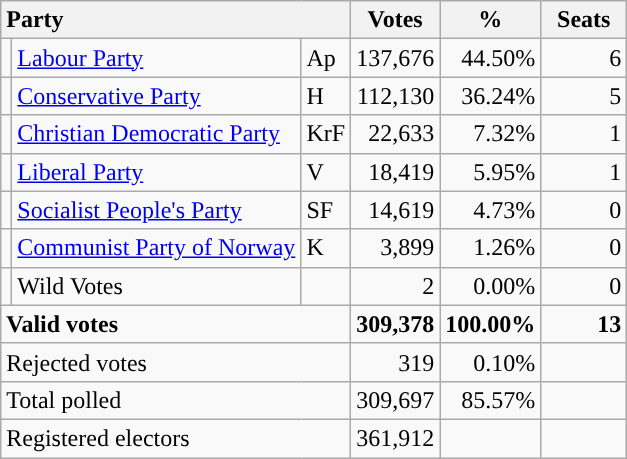<table class="wikitable" border="1" style="text-align:right;">
<tr>
<th style="text-align:left;" colspan=3>Party</th>
<th align=center width="50">Votes</th>
<th align=center width="50">%</th>
<th align=center width="50">Seats</th>
</tr>
<tr>
<td style="color:inherit;background:"></td>
<td align=left><a href='#'>Labour Party</a></td>
<td align=left>Ap</td>
<td>137,676</td>
<td>44.50%</td>
<td>6</td>
</tr>
<tr>
<td style="color:inherit;background:"></td>
<td align=left><a href='#'>Conservative Party</a></td>
<td align=left>H</td>
<td>112,130</td>
<td>36.24%</td>
<td>5</td>
</tr>
<tr>
<td style="color:inherit;background:"></td>
<td align=left><a href='#'>Christian Democratic Party</a></td>
<td align=left>KrF</td>
<td>22,633</td>
<td>7.32%</td>
<td>1</td>
</tr>
<tr>
<td style="color:inherit;background:"></td>
<td align=left><a href='#'>Liberal Party</a></td>
<td align=left>V</td>
<td>18,419</td>
<td>5.95%</td>
<td>1</td>
</tr>
<tr>
<td style="color:inherit;background:"></td>
<td align=left><a href='#'>Socialist People's Party</a></td>
<td align=left>SF</td>
<td>14,619</td>
<td>4.73%</td>
<td>0</td>
</tr>
<tr>
<td style="color:inherit;background:"></td>
<td align=left><a href='#'>Communist Party of Norway</a></td>
<td align=left>K</td>
<td>3,899</td>
<td>1.26%</td>
<td>0</td>
</tr>
<tr>
<td></td>
<td align=left>Wild Votes</td>
<td align=left></td>
<td>2</td>
<td>0.00%</td>
<td>0</td>
</tr>
<tr style="font-weight:bold">
<td align=left colspan=3>Valid votes</td>
<td>309,378</td>
<td>100.00%</td>
<td>13</td>
</tr>
<tr>
<td align=left colspan=3>Rejected votes</td>
<td>319</td>
<td>0.10%</td>
<td></td>
</tr>
<tr>
<td align=left colspan=3>Total polled</td>
<td>309,697</td>
<td>85.57%</td>
<td></td>
</tr>
<tr>
<td align=left colspan=3>Registered electors</td>
<td>361,912</td>
<td></td>
<td></td>
</tr>
</table>
